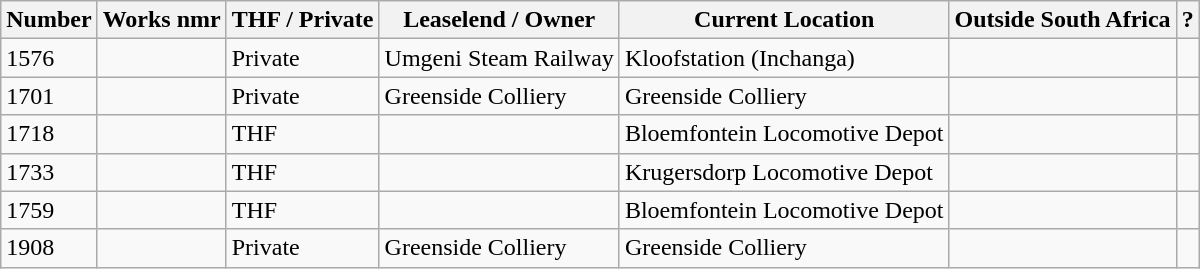<table class="wikitable">
<tr>
<th>Number</th>
<th>Works nmr</th>
<th>THF / Private</th>
<th>Leaselend / Owner</th>
<th>Current Location</th>
<th>Outside South Africa</th>
<th>?</th>
</tr>
<tr>
<td>1576</td>
<td></td>
<td>Private</td>
<td>Umgeni Steam Railway</td>
<td>Kloofstation (Inchanga)</td>
<td></td>
<td></td>
</tr>
<tr>
<td>1701</td>
<td></td>
<td>Private</td>
<td>Greenside Colliery</td>
<td>Greenside Colliery</td>
<td></td>
<td></td>
</tr>
<tr>
<td>1718</td>
<td></td>
<td>THF</td>
<td></td>
<td>Bloemfontein Locomotive Depot</td>
<td></td>
<td></td>
</tr>
<tr>
<td>1733</td>
<td></td>
<td>THF</td>
<td></td>
<td>Krugersdorp Locomotive Depot</td>
<td></td>
<td></td>
</tr>
<tr>
<td>1759</td>
<td></td>
<td>THF</td>
<td></td>
<td>Bloemfontein Locomotive Depot</td>
<td></td>
<td></td>
</tr>
<tr>
<td>1908</td>
<td></td>
<td>Private</td>
<td>Greenside Colliery</td>
<td>Greenside Colliery</td>
<td></td>
<td></td>
</tr>
</table>
